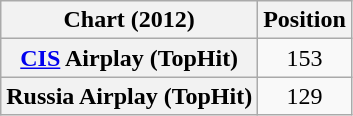<table class="wikitable sortable plainrowheaders" style="text-align:center">
<tr>
<th scope="col">Chart (2012)</th>
<th scope="col">Position</th>
</tr>
<tr>
<th scope="row"><a href='#'>CIS</a> Airplay (TopHit)</th>
<td>153</td>
</tr>
<tr>
<th scope="row">Russia Airplay (TopHit)</th>
<td>129</td>
</tr>
</table>
